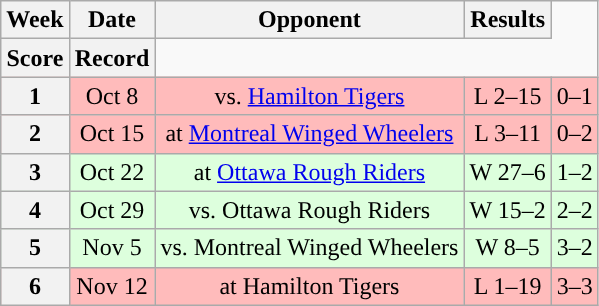<table class="wikitable" style="text-align:center">
<tr>
<th>Week</th>
<th>Date</th>
<th>Opponent</th>
<th>Results</th>
</tr>
<tr>
<th>Score</th>
<th>Record</th>
</tr>
<tr style="background:#ffbbbb">
<th>1</th>
<td>Oct 8</td>
<td>vs. <a href='#'>Hamilton Tigers</a></td>
<td>L 2–15</td>
<td>0–1</td>
</tr>
<tr style="background:#ffbbbb">
<th>2</th>
<td>Oct 15</td>
<td>at <a href='#'>Montreal Winged Wheelers</a></td>
<td>L 3–11</td>
<td>0–2</td>
</tr>
<tr style="background:#ddffdd">
<th>3</th>
<td>Oct 22</td>
<td>at <a href='#'>Ottawa Rough Riders</a></td>
<td>W 27–6</td>
<td>1–2</td>
</tr>
<tr style="background:#ddffdd">
<th>4</th>
<td>Oct 29</td>
<td>vs. Ottawa Rough Riders</td>
<td>W 15–2</td>
<td>2–2</td>
</tr>
<tr style="background:#ddffdd">
<th>5</th>
<td>Nov 5</td>
<td>vs. Montreal Winged Wheelers</td>
<td>W 8–5</td>
<td>3–2</td>
</tr>
<tr style="background:#ffbbbb">
<th>6</th>
<td>Nov 12</td>
<td>at Hamilton Tigers</td>
<td>L 1–19</td>
<td>3–3</td>
</tr>
</table>
